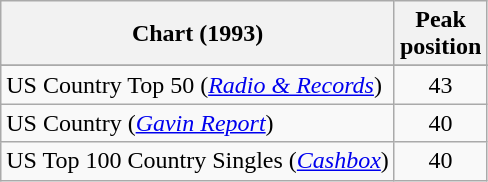<table class="wikitable sortable">
<tr>
<th align="left">Chart (1993)</th>
<th align="left">Peak<br>position</th>
</tr>
<tr>
</tr>
<tr>
</tr>
<tr>
<td>US Country Top 50 (<em><a href='#'>Radio & Records</a></em>)</td>
<td align="center">43</td>
</tr>
<tr>
<td>US Country (<em><a href='#'>Gavin Report</a></em>)</td>
<td align="center">40</td>
</tr>
<tr>
<td>US Top 100 Country Singles (<em><a href='#'>Cashbox</a></em>)</td>
<td align="center">40</td>
</tr>
</table>
